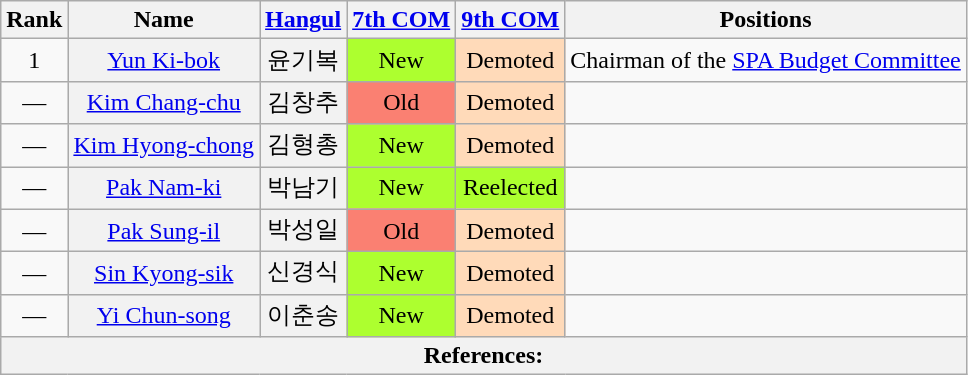<table class="wikitable sortable">
<tr>
<th>Rank</th>
<th>Name</th>
<th class="unsortable"><a href='#'>Hangul</a></th>
<th><a href='#'>7th COM</a></th>
<th><a href='#'>9th COM</a></th>
<th>Positions</th>
</tr>
<tr>
<td align="center">1</td>
<th align="center" scope="row" style="font-weight:normal;"><a href='#'>Yun Ki-bok</a></th>
<th align="center" scope="row" style="font-weight:normal;">윤기복</th>
<td align="center" style="background: GreenYellow">New</td>
<td style="background: PeachPuff" align="center">Demoted</td>
<td>Chairman of the <a href='#'>SPA Budget Committee</a></td>
</tr>
<tr>
<td align="center">—</td>
<th align="center" scope="row" style="font-weight:normal;"><a href='#'>Kim Chang-chu</a></th>
<th align="center" scope="row" style="font-weight:normal;">김창추</th>
<td style="background: Salmon" align="center">Old</td>
<td style="background: PeachPuff" align="center">Demoted</td>
<td></td>
</tr>
<tr>
<td align="center">—</td>
<th align="center" scope="row" style="font-weight:normal;"><a href='#'>Kim Hyong-chong</a></th>
<th align="center" scope="row" style="font-weight:normal;">김형총</th>
<td align="center" style="background: GreenYellow">New</td>
<td style="background: PeachPuff" align="center">Demoted</td>
<td></td>
</tr>
<tr>
<td align="center">—</td>
<th align="center" scope="row" style="font-weight:normal;"><a href='#'>Pak Nam-ki</a></th>
<th align="center" scope="row" style="font-weight:normal;">박남기</th>
<td align="center" style="background: GreenYellow">New</td>
<td align="center" style="background: GreenYellow">Reelected</td>
<td></td>
</tr>
<tr>
<td align="center">—</td>
<th align="center" scope="row" style="font-weight:normal;"><a href='#'>Pak Sung-il</a></th>
<th align="center" scope="row" style="font-weight:normal;">박성일</th>
<td style="background: Salmon" align="center">Old</td>
<td style="background: PeachPuff" align="center">Demoted</td>
<td></td>
</tr>
<tr>
<td align="center">—</td>
<th align="center" scope="row" style="font-weight:normal;"><a href='#'>Sin Kyong-sik</a></th>
<th align="center" scope="row" style="font-weight:normal;">신경식</th>
<td align="center" style="background: GreenYellow">New</td>
<td style="background: PeachPuff" align="center">Demoted</td>
<td></td>
</tr>
<tr>
<td align="center">—</td>
<th align="center" scope="row" style="font-weight:normal;"><a href='#'>Yi Chun-song</a></th>
<th align="center" scope="row" style="font-weight:normal;">이춘송</th>
<td align="center" style="background: GreenYellow">New</td>
<td style="background: PeachPuff" align="center">Demoted</td>
<td></td>
</tr>
<tr>
<th colspan="6" unsortable><strong>References:</strong><br></th>
</tr>
</table>
